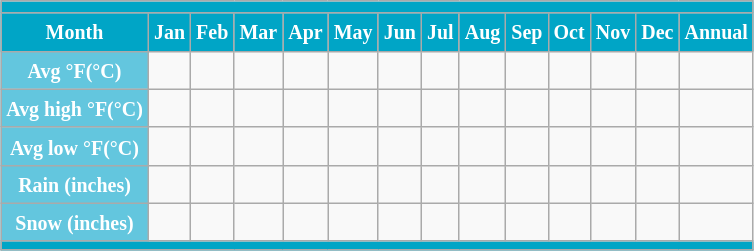<table class="wikitable" style="margin:1em auto;">
<tr>
<td colspan="14" style="text-align:center;font-size:large;background: #00a5c6; color: #FFFFFF"></td>
</tr>
<tr>
<th style="background: #00a5c6; color: #FFFFFF" height=17"><small>Month</small></th>
<th style="background: #00a5c6; color: #FFFFFF"><small>Jan</small></th>
<th style="background: #00a5c6; color: #FFFFFF"><small>Feb</small></th>
<th style="background: #00a5c6; color: #FFFFFF"><small>Mar</small></th>
<th style="background: #00a5c6; color: #FFFFFF"><small>Apr</small></th>
<th style="background: #00a5c6; color: #FFFFFF"><small>May</small></th>
<th style="background: #00a5c6; color: #FFFFFF"><small>Jun</small></th>
<th style="background: #00a5c6; color: #FFFFFF"><small>Jul</small></th>
<th style="background: #00a5c6; color: #FFFFFF"><small>Aug</small></th>
<th style="background: #00a5c6; color: #FFFFFF"><small>Sep</small></th>
<th style="background: #00a5c6; color: #FFFFFF"><small>Oct</small></th>
<th style="background: #00a5c6; color: #FFFFFF"><small>Nov</small></th>
<th style="background: #00a5c6; color: #FFFFFF"><small>Dec</small></th>
<th style="background: #00a5c6; color: #FFFFFF"><small>Annual</small></th>
</tr>
<tr>
<th style="background: #63c6de; color:#FFFFFF"><small>Avg °F(°C)</small></th>
<td></td>
<td></td>
<td></td>
<td></td>
<td></td>
<td></td>
<td></td>
<td></td>
<td></td>
<td></td>
<td></td>
<td></td>
<td></td>
</tr>
<tr>
<th style="background: #63c6de; color:#FFFFFF"><small>Avg high °F(°C)</small></th>
<td></td>
<td></td>
<td></td>
<td></td>
<td></td>
<td></td>
<td></td>
<td></td>
<td></td>
<td></td>
<td></td>
<td></td>
<td></td>
</tr>
<tr>
<th style="background: #63c6de; color:#FFFFFF"><small>Avg low °F(°C)</small></th>
<td></td>
<td></td>
<td></td>
<td></td>
<td></td>
<td></td>
<td></td>
<td></td>
<td></td>
<td></td>
<td></td>
<td></td>
<td></td>
</tr>
<tr>
<th style="background: #63c6de; color: #FFFFFF"><small>Rain (inches)</small></th>
<td></td>
<td></td>
<td></td>
<td></td>
<td></td>
<td></td>
<td></td>
<td></td>
<td></td>
<td></td>
<td></td>
<td></td>
<td></td>
</tr>
<tr>
<th style="background: #63c6de; color: #FFFFFF"><small>Snow (inches)</small></th>
<td></td>
<td></td>
<td></td>
<td></td>
<td></td>
<td></td>
<td></td>
<td></td>
<td></td>
<td></td>
<td></td>
<td></td>
<td></td>
</tr>
<tr>
<td colspan="14" style="text-align:center;font-size:75%;background: #00a5c6; color: #FFFFFF"></td>
</tr>
</table>
